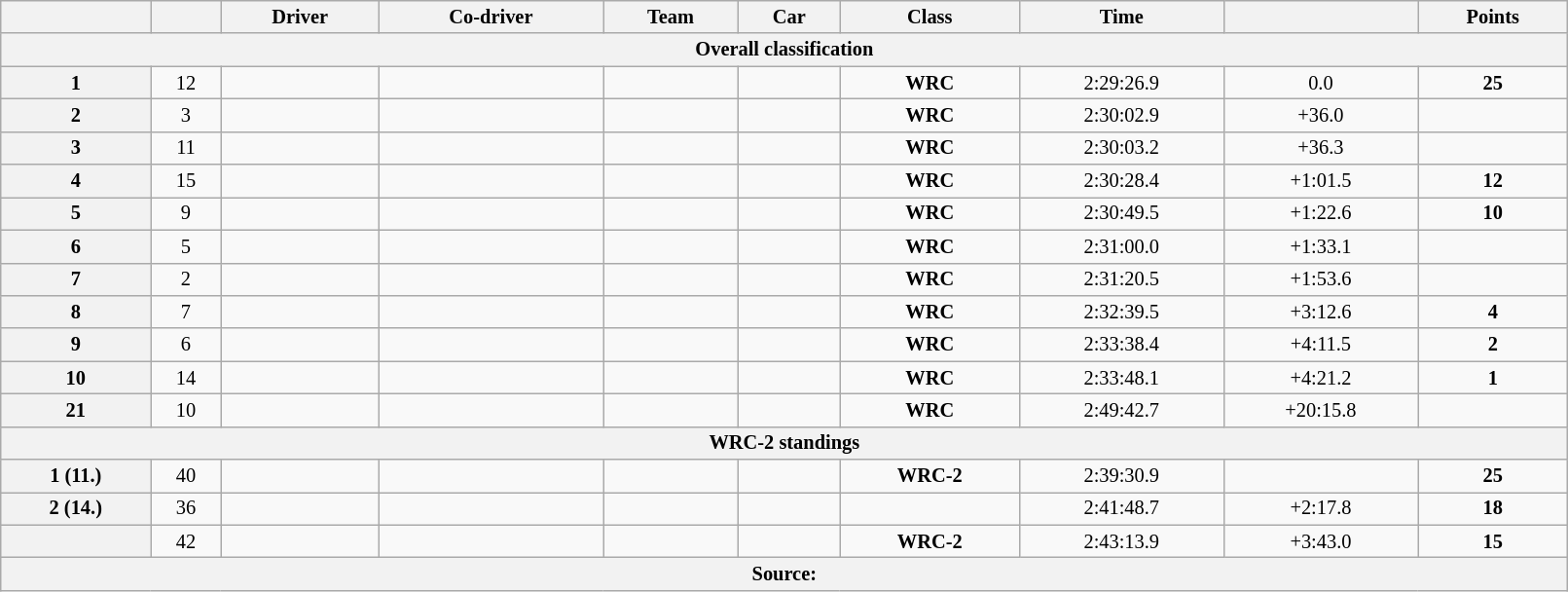<table class="wikitable" width=85% style="font-size: 85%;">
<tr>
<th></th>
<th></th>
<th>Driver</th>
<th>Co-driver</th>
<th>Team</th>
<th>Car</th>
<th>Class</th>
<th>Time</th>
<th></th>
<th>Points</th>
</tr>
<tr>
<th colspan=10>Overall classification</th>
</tr>
<tr>
<th>1</th>
<td align="center">12</td>
<td></td>
<td></td>
<td></td>
<td></td>
<td align="center"><strong><span>WRC</span></strong></td>
<td align="center">2:29:26.9</td>
<td align="center">0.0</td>
<td align="center"><strong>25</strong></td>
</tr>
<tr>
<th>2</th>
<td align="center">3</td>
<td></td>
<td></td>
<td></td>
<td></td>
<td align="center"><strong><span>WRC</span></strong></td>
<td align="center">2:30:02.9</td>
<td align="center">+36.0</td>
<td align="center"><strong></strong></td>
</tr>
<tr>
<th>3</th>
<td align="center">11</td>
<td></td>
<td></td>
<td></td>
<td></td>
<td align="center"><strong><span>WRC</span></strong></td>
<td align="center">2:30:03.2</td>
<td align="center">+36.3</td>
<td align="center"><strong></strong></td>
</tr>
<tr>
<th>4</th>
<td align="center">15</td>
<td></td>
<td></td>
<td></td>
<td></td>
<td align="center"><strong><span>WRC</span></strong></td>
<td align="center">2:30:28.4</td>
<td align="center">+1:01.5</td>
<td align="center"><strong>12</strong></td>
</tr>
<tr>
<th>5</th>
<td align="center">9</td>
<td></td>
<td></td>
<td></td>
<td></td>
<td align="center"><strong><span>WRC</span></strong></td>
<td align="center">2:30:49.5</td>
<td align="center">+1:22.6</td>
<td align="center"><strong>10</strong></td>
</tr>
<tr>
<th>6</th>
<td align="center">5</td>
<td></td>
<td></td>
<td></td>
<td></td>
<td align="center"><strong><span>WRC</span></strong></td>
<td align="center">2:31:00.0</td>
<td align="center">+1:33.1</td>
<td align="center"><strong></strong></td>
</tr>
<tr>
<th>7</th>
<td align="center">2</td>
<td></td>
<td></td>
<td></td>
<td></td>
<td align="center"><strong><span>WRC</span></strong></td>
<td align="center">2:31:20.5</td>
<td align="center">+1:53.6</td>
<td align="center"><strong></strong></td>
</tr>
<tr>
<th>8</th>
<td align="center">7</td>
<td></td>
<td></td>
<td></td>
<td></td>
<td align="center"><strong><span>WRC</span></strong></td>
<td align="center">2:32:39.5</td>
<td align="center">+3:12.6</td>
<td align="center"><strong>4</strong></td>
</tr>
<tr>
<th>9</th>
<td align="center">6</td>
<td></td>
<td></td>
<td></td>
<td></td>
<td align="center"><strong><span>WRC</span></strong></td>
<td align="center">2:33:38.4</td>
<td align="center">+4:11.5</td>
<td align="center"><strong>2</strong></td>
</tr>
<tr>
<th>10</th>
<td align="center">14</td>
<td></td>
<td></td>
<td></td>
<td></td>
<td align="center"><strong><span>WRC</span></strong></td>
<td align="center">2:33:48.1</td>
<td align="center">+4:21.2</td>
<td align="center"><strong>1</strong></td>
</tr>
<tr>
<th>21</th>
<td align="center">10</td>
<td></td>
<td></td>
<td></td>
<td></td>
<td align="center"><strong><span>WRC</span></strong></td>
<td align="center">2:49:42.7</td>
<td align="center">+20:15.8</td>
<td align="center"><strong></strong></td>
</tr>
<tr>
<th colspan=10>WRC-2 standings</th>
</tr>
<tr>
<th>1 (11.)</th>
<td align="center">40</td>
<td></td>
<td></td>
<td></td>
<td></td>
<td align="center"><strong><span>WRC-2</span></strong></td>
<td align="center">2:39:30.9</td>
<td align="center"></td>
<td align="center"><strong>25</strong></td>
</tr>
<tr>
<th>2 (14.)</th>
<td align="center">36</td>
<td></td>
<td></td>
<td></td>
<td></td>
<td align="center"><strong><span></span></strong></td>
<td align="center">2:41:48.7</td>
<td align="center">+2:17.8</td>
<td align="center"><strong>18</strong></td>
</tr>
<tr>
<th></th>
<td align="center">42</td>
<td></td>
<td></td>
<td></td>
<td></td>
<td align="center"><strong><span>WRC-2</span></strong></td>
<td align="center">2:43:13.9</td>
<td align="center">+3:43.0</td>
<td align="center"><strong>15</strong></td>
</tr>
<tr>
<th colspan="10">Source:</th>
</tr>
</table>
